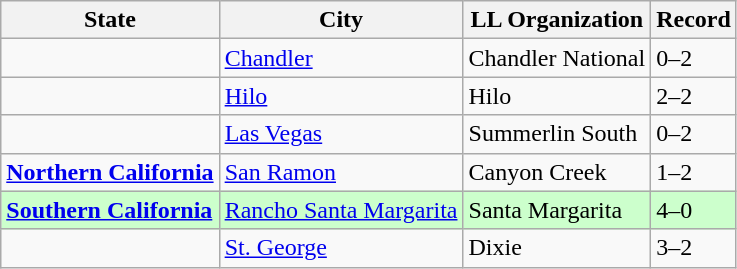<table class="wikitable">
<tr>
<th>State</th>
<th>City</th>
<th>LL Organization</th>
<th>Record</th>
</tr>
<tr>
<td><strong></strong></td>
<td><a href='#'>Chandler</a></td>
<td>Chandler National</td>
<td>0–2</td>
</tr>
<tr>
<td><strong></strong></td>
<td><a href='#'>Hilo</a></td>
<td>Hilo</td>
<td>2–2</td>
</tr>
<tr>
<td><strong></strong></td>
<td><a href='#'>Las Vegas</a></td>
<td>Summerlin South</td>
<td>0–2</td>
</tr>
<tr>
<td> <strong><a href='#'>Northern California</a></strong></td>
<td><a href='#'>San Ramon</a></td>
<td>Canyon Creek</td>
<td>1–2</td>
</tr>
<tr bgcolor="ccffcc">
<td> <strong><a href='#'>Southern California</a></strong></td>
<td><a href='#'>Rancho Santa Margarita</a></td>
<td>Santa Margarita</td>
<td>4–0</td>
</tr>
<tr>
<td><strong></strong></td>
<td><a href='#'>St. George</a></td>
<td>Dixie</td>
<td>3–2</td>
</tr>
</table>
